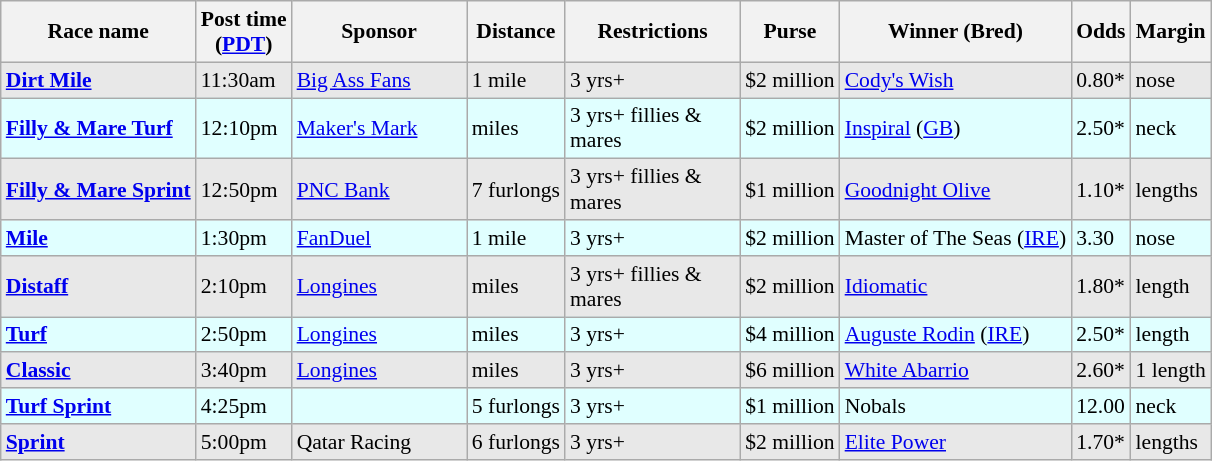<table class="wikitable sortable" style="font-size:90%">
<tr>
<th>Race name</th>
<th>Post time<br> (<a href='#'>PDT</a>)</th>
<th style="width:110px">Sponsor</th>
<th>Distance</th>
<th style="width:110px">Restrictions</th>
<th>Purse</th>
<th>Winner (Bred)</th>
<th>Odds</th>
<th>Margin</th>
</tr>
<tr style="background-color:#E8E8E8">
<td><strong><a href='#'>Dirt Mile</a></strong></td>
<td>11:30am</td>
<td><a href='#'>Big Ass Fans</a></td>
<td>1 mile</td>
<td>3 yrs+</td>
<td>$2 million</td>
<td><a href='#'>Cody's Wish</a></td>
<td>0.80*</td>
<td>nose</td>
</tr>
<tr style="background-color:lightcyan">
<td><strong><a href='#'>Filly & Mare Turf</a></strong></td>
<td>12:10pm</td>
<td><a href='#'>Maker's Mark</a></td>
<td> miles</td>
<td>3 yrs+ fillies & mares</td>
<td>$2 million</td>
<td><a href='#'>Inspiral</a> (<a href='#'>GB</a>)</td>
<td>2.50*</td>
<td>neck</td>
</tr>
<tr style="background-color:#E8E8E8">
<td><strong><a href='#'>Filly & Mare Sprint</a></strong></td>
<td>12:50pm</td>
<td><a href='#'>PNC Bank</a></td>
<td>7 furlongs</td>
<td>3 yrs+ fillies & mares</td>
<td>$1 million</td>
<td><a href='#'>Goodnight Olive</a></td>
<td>1.10*</td>
<td> lengths</td>
</tr>
<tr style="background-color:lightcyan">
<td><strong><a href='#'>Mile</a></strong></td>
<td>1:30pm</td>
<td><a href='#'>FanDuel</a></td>
<td>1 mile</td>
<td>3 yrs+</td>
<td>$2 million</td>
<td>Master of The Seas (<a href='#'>IRE</a>)</td>
<td>3.30</td>
<td>nose</td>
</tr>
<tr style="background-color:#E8E8E8">
<td><strong><a href='#'>Distaff</a></strong></td>
<td>2:10pm</td>
<td><a href='#'>Longines</a></td>
<td> miles</td>
<td>3 yrs+ fillies & mares</td>
<td>$2 million</td>
<td><a href='#'>Idiomatic</a></td>
<td>1.80*</td>
<td> length</td>
</tr>
<tr style="background-color:lightcyan">
<td><strong><a href='#'>Turf</a></strong></td>
<td>2:50pm</td>
<td><a href='#'>Longines</a></td>
<td> miles</td>
<td>3 yrs+</td>
<td>$4 million</td>
<td><a href='#'>Auguste Rodin</a> (<a href='#'>IRE</a>)</td>
<td>2.50*</td>
<td> length</td>
</tr>
<tr style="background-color:#E8E8E8">
<td><strong><a href='#'>Classic</a></strong></td>
<td>3:40pm</td>
<td><a href='#'>Longines</a></td>
<td> miles</td>
<td>3 yrs+</td>
<td>$6 million</td>
<td><a href='#'>White Abarrio</a></td>
<td>2.60*</td>
<td>1 length</td>
</tr>
<tr style="background-color:lightcyan">
<td><strong><a href='#'>Turf Sprint</a></strong></td>
<td>4:25pm</td>
<td></td>
<td>5 furlongs</td>
<td>3 yrs+</td>
<td>$1 million</td>
<td>Nobals</td>
<td>12.00</td>
<td>neck</td>
</tr>
<tr style="background-color:#E8E8E8">
<td><strong><a href='#'>Sprint</a></strong></td>
<td>5:00pm</td>
<td>Qatar Racing</td>
<td>6 furlongs</td>
<td>3 yrs+</td>
<td>$2 million</td>
<td><a href='#'>Elite Power</a></td>
<td>1.70*</td>
<td> lengths</td>
</tr>
</table>
